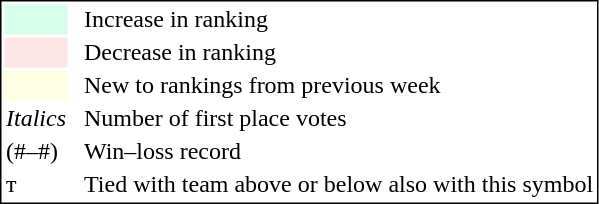<table style="border:1px solid black;">
<tr>
<td style="background:#D8FFEB; width:20px;"></td>
<td> </td>
<td>Increase in ranking</td>
</tr>
<tr>
<td style="background:#FFE6E6; width:20px;"></td>
<td> </td>
<td>Decrease in ranking</td>
</tr>
<tr>
<td style="background:#FFFFE6; width:20px;"></td>
<td> </td>
<td>New to rankings from previous week</td>
</tr>
<tr>
<td><em>Italics</em></td>
<td> </td>
<td>Number of first place votes</td>
</tr>
<tr>
<td>(#–#)</td>
<td> </td>
<td>Win–loss record</td>
</tr>
<tr>
<td>т</td>
<td></td>
<td>Tied with team above or below also with this symbol</td>
</tr>
</table>
